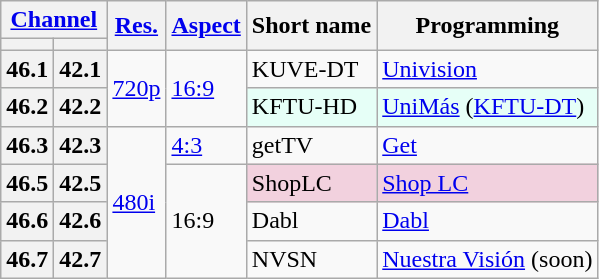<table class="wikitable">
<tr>
<th scope = "col" colspan="2"><a href='#'>Channel</a></th>
<th scope = "col" rowspan="2"><a href='#'>Res.</a></th>
<th scope = "col" rowspan="2"><a href='#'>Aspect</a></th>
<th scope = "col" rowspan="2">Short name</th>
<th scope = "col" rowspan="2">Programming</th>
</tr>
<tr>
<th scope = "col"></th>
<th></th>
</tr>
<tr>
<th scope = "row">46.1</th>
<th>42.1</th>
<td rowspan=2><a href='#'>720p</a></td>
<td rowspan=2><a href='#'>16:9</a></td>
<td>KUVE-DT</td>
<td><a href='#'>Univision</a></td>
</tr>
<tr style="background-color: #E6FFF7;">
<th scope = "row">46.2</th>
<th>42.2</th>
<td>KFTU-HD</td>
<td><a href='#'>UniMás</a> (<a href='#'>KFTU-DT</a>)</td>
</tr>
<tr>
<th scope = "row">46.3</th>
<th>42.3</th>
<td rowspan=4><a href='#'>480i</a></td>
<td><a href='#'>4:3</a></td>
<td>getTV</td>
<td><a href='#'>Get</a></td>
</tr>
<tr>
<th scope = "row">46.5</th>
<th>42.5</th>
<td rowspan=3>16:9</td>
<td style="background-color: #f2d1de;">ShopLC</td>
<td style="background-color: #f2d1de;"><a href='#'>Shop LC</a> </td>
</tr>
<tr>
<th scope = "row">46.6</th>
<th>42.6</th>
<td>Dabl</td>
<td><a href='#'>Dabl</a></td>
</tr>
<tr>
<th scope = "row">46.7</th>
<th>42.7</th>
<td>NVSN</td>
<td><a href='#'>Nuestra Visión</a> (soon)</td>
</tr>
</table>
